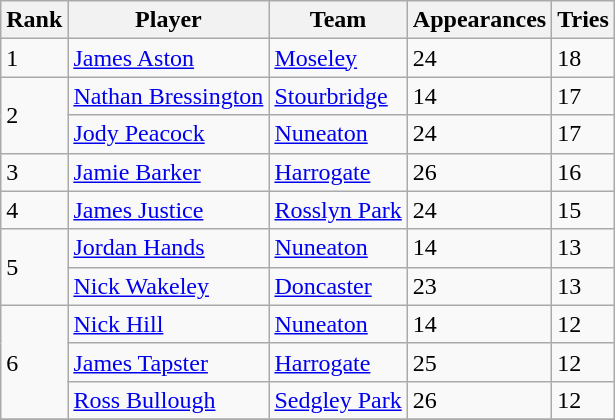<table class="wikitable">
<tr>
<th>Rank</th>
<th>Player</th>
<th>Team</th>
<th>Appearances</th>
<th>Tries</th>
</tr>
<tr>
<td>1</td>
<td> <a href='#'>James Aston</a></td>
<td><a href='#'>Moseley</a></td>
<td>24</td>
<td>18</td>
</tr>
<tr>
<td rowspan=2>2</td>
<td> <a href='#'>Nathan Bressington</a></td>
<td><a href='#'>Stourbridge</a></td>
<td>14</td>
<td>17</td>
</tr>
<tr>
<td> <a href='#'>Jody Peacock</a></td>
<td><a href='#'>Nuneaton</a></td>
<td>24</td>
<td>17</td>
</tr>
<tr>
<td>3</td>
<td> <a href='#'>Jamie Barker</a></td>
<td><a href='#'>Harrogate</a></td>
<td>26</td>
<td>16</td>
</tr>
<tr>
<td>4</td>
<td> <a href='#'>James Justice</a></td>
<td><a href='#'>Rosslyn Park</a></td>
<td>24</td>
<td>15</td>
</tr>
<tr>
<td rowspan=2>5</td>
<td> <a href='#'>Jordan Hands</a></td>
<td><a href='#'>Nuneaton</a></td>
<td>14</td>
<td>13</td>
</tr>
<tr>
<td> <a href='#'>Nick Wakeley</a></td>
<td><a href='#'>Doncaster</a></td>
<td>23</td>
<td>13</td>
</tr>
<tr>
<td rowspan=3>6</td>
<td> <a href='#'>Nick Hill</a></td>
<td><a href='#'>Nuneaton</a></td>
<td>14</td>
<td>12</td>
</tr>
<tr>
<td> <a href='#'>James Tapster</a></td>
<td><a href='#'>Harrogate</a></td>
<td>25</td>
<td>12</td>
</tr>
<tr>
<td> <a href='#'>Ross Bullough</a></td>
<td><a href='#'>Sedgley Park</a></td>
<td>26</td>
<td>12</td>
</tr>
<tr>
</tr>
</table>
